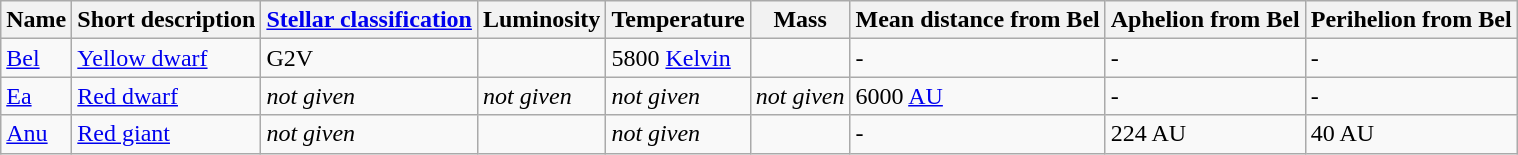<table class="wikitable">
<tr>
<th>Name</th>
<th>Short description</th>
<th><a href='#'>Stellar classification</a></th>
<th>Luminosity</th>
<th>Temperature</th>
<th>Mass</th>
<th>Mean distance from Bel</th>
<th>Aphelion from Bel</th>
<th>Perihelion from Bel</th>
</tr>
<tr>
<td><a href='#'>Bel</a></td>
<td><a href='#'>Yellow dwarf</a></td>
<td>G2V</td>
<td></td>
<td>5800 <a href='#'>Kelvin</a></td>
<td></td>
<td>-</td>
<td>-</td>
<td>-</td>
</tr>
<tr>
<td><a href='#'>Ea</a></td>
<td><a href='#'>Red dwarf</a></td>
<td><em>not given</em></td>
<td><em>not given</em></td>
<td><em>not given</em></td>
<td><em>not given</em></td>
<td>6000 <a href='#'>AU</a></td>
<td>-</td>
<td>-</td>
</tr>
<tr>
<td><a href='#'>Anu</a></td>
<td><a href='#'>Red giant</a></td>
<td><em>not given</em></td>
<td></td>
<td><em>not given</em></td>
<td></td>
<td>-</td>
<td>224 AU</td>
<td>40 AU</td>
</tr>
</table>
